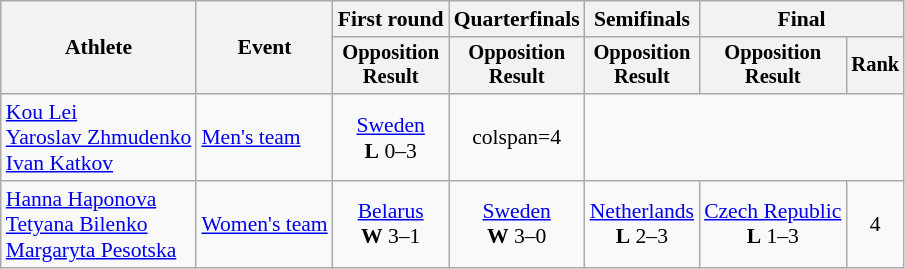<table class="wikitable" style="text-align:center; font-size:90%">
<tr>
<th rowspan=2>Athlete</th>
<th rowspan=2>Event</th>
<th>First round</th>
<th>Quarterfinals</th>
<th>Semifinals</th>
<th colspan=2>Final</th>
</tr>
<tr style="font-size:95%">
<th>Opposition<br>Result</th>
<th>Opposition<br>Result</th>
<th>Opposition<br>Result</th>
<th>Opposition<br>Result</th>
<th>Rank</th>
</tr>
<tr>
<td align=left><a href='#'>Kou Lei</a><br><a href='#'>Yaroslav Zhmudenko</a><br><a href='#'>Ivan Katkov</a></td>
<td align=left><a href='#'>Men's team</a></td>
<td> <a href='#'>Sweden</a><br> <strong>L</strong> 0–3</td>
<td>colspan=4 </td>
</tr>
<tr>
<td align=left><a href='#'>Hanna Haponova</a><br><a href='#'>Tetyana Bilenko</a><br><a href='#'>Margaryta Pesotska</a></td>
<td align=left><a href='#'>Women's team</a></td>
<td> <a href='#'>Belarus</a><br> <strong>W</strong> 3–1</td>
<td> <a href='#'>Sweden</a><br> <strong>W</strong> 3–0</td>
<td> <a href='#'>Netherlands</a><br> <strong>L</strong> 2–3</td>
<td> <a href='#'>Czech Republic</a><br> <strong>L</strong> 1–3</td>
<td>4</td>
</tr>
</table>
